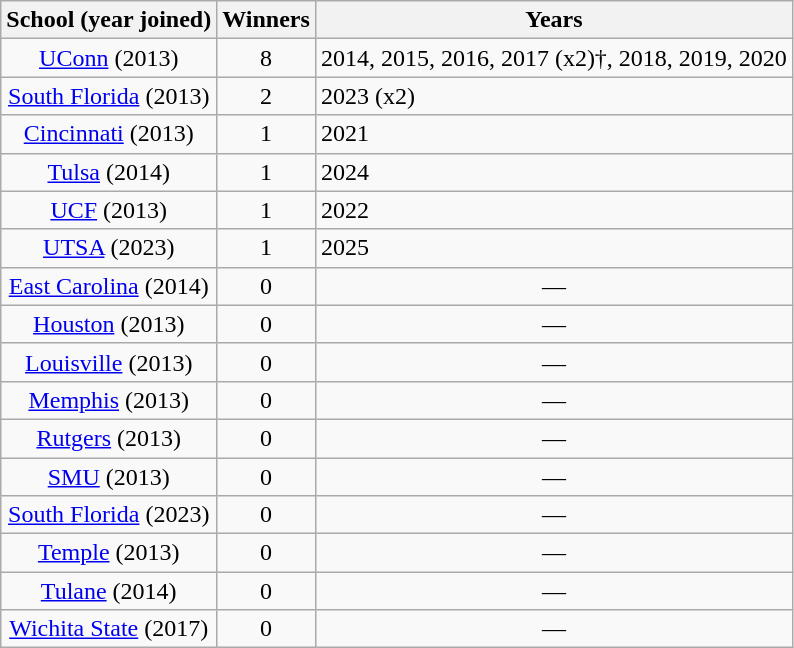<table class="wikitable">
<tr>
<th>School (year joined)</th>
<th>Winners</th>
<th>Years</th>
</tr>
<tr align="center">
<td><a href='#'>UConn</a> (2013)</td>
<td>8</td>
<td align="left">2014, 2015, 2016, 2017 (x2)†, 2018, 2019, 2020</td>
</tr>
<tr align="center">
<td><a href='#'>South Florida</a> (2013)</td>
<td>2</td>
<td align="left">2023 (x2)</td>
</tr>
<tr align="center">
<td><a href='#'>Cincinnati</a> (2013)</td>
<td>1</td>
<td align=left>2021</td>
</tr>
<tr align="center">
<td><a href='#'>Tulsa</a> (2014)</td>
<td>1</td>
<td align="left">2024</td>
</tr>
<tr align="center">
<td><a href='#'>UCF</a> (2013)</td>
<td>1</td>
<td align="left">2022</td>
</tr>
<tr align="center">
<td><a href='#'>UTSA</a> (2023)</td>
<td>1</td>
<td align="left">2025</td>
</tr>
<tr align="center">
<td><a href='#'>East Carolina</a> (2014)</td>
<td>0</td>
<td>—</td>
</tr>
<tr align="center">
<td><a href='#'>Houston</a> (2013)</td>
<td>0</td>
<td>—</td>
</tr>
<tr align="center">
<td><a href='#'>Louisville</a> (2013)</td>
<td>0</td>
<td>—</td>
</tr>
<tr align="center">
<td><a href='#'>Memphis</a> (2013)</td>
<td>0</td>
<td>—</td>
</tr>
<tr align="center">
<td><a href='#'>Rutgers</a> (2013)</td>
<td>0</td>
<td>—</td>
</tr>
<tr align="center">
<td><a href='#'>SMU</a> (2013)</td>
<td>0</td>
<td>—</td>
</tr>
<tr align="center">
<td><a href='#'>South Florida</a> (2023)</td>
<td>0</td>
<td>—</td>
</tr>
<tr align="center">
<td><a href='#'>Temple</a> (2013)</td>
<td>0</td>
<td>—</td>
</tr>
<tr align="center">
<td><a href='#'>Tulane</a> (2014)</td>
<td>0</td>
<td>—</td>
</tr>
<tr align="center">
<td><a href='#'>Wichita State</a> (2017)</td>
<td>0</td>
<td>—</td>
</tr>
</table>
